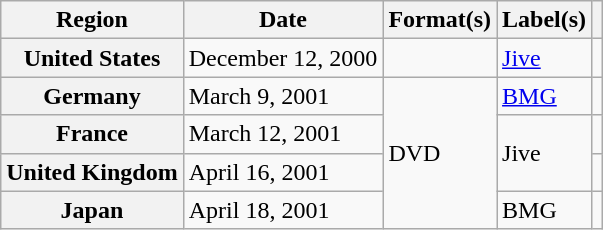<table class="wikitable plainrowheaders">
<tr>
<th scope="col">Region</th>
<th scope="col">Date</th>
<th scope="col">Format(s)</th>
<th scope="col">Label(s)</th>
<th scope="col"></th>
</tr>
<tr>
<th scope="row">United States</th>
<td>December 12, 2000</td>
<td></td>
<td><a href='#'>Jive</a></td>
<td></td>
</tr>
<tr>
<th scope="row">Germany</th>
<td>March 9, 2001</td>
<td rowspan="4">DVD</td>
<td><a href='#'>BMG</a></td>
<td></td>
</tr>
<tr>
<th scope="row">France</th>
<td>March 12, 2001</td>
<td rowspan="2">Jive</td>
<td></td>
</tr>
<tr>
<th scope="row">United Kingdom</th>
<td>April 16, 2001</td>
<td></td>
</tr>
<tr>
<th scope="row">Japan</th>
<td>April 18, 2001</td>
<td>BMG</td>
<td></td>
</tr>
</table>
